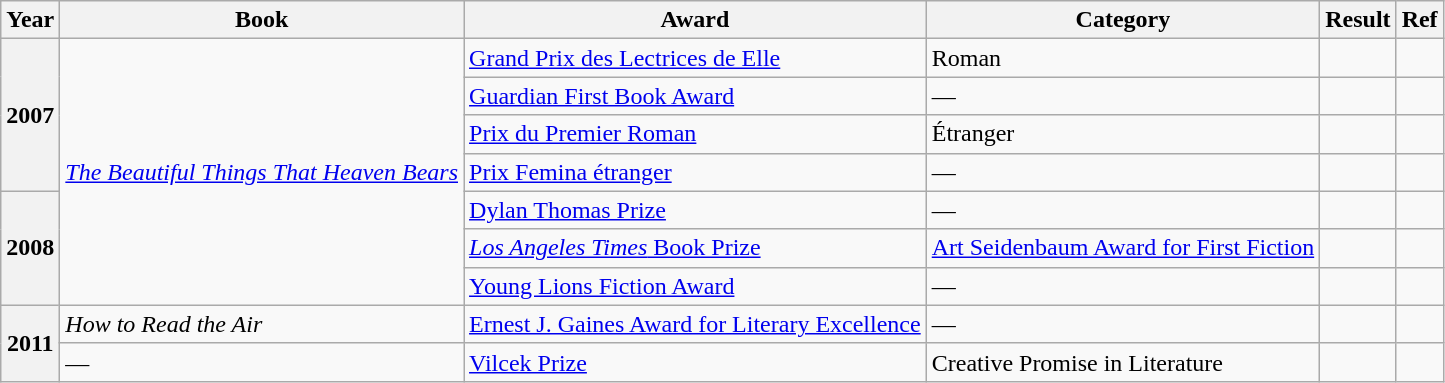<table class="wikitable sortable">
<tr>
<th>Year</th>
<th>Book</th>
<th>Award</th>
<th>Category</th>
<th>Result</th>
<th>Ref</th>
</tr>
<tr>
<th rowspan="4">2007</th>
<td rowspan="7"><em><a href='#'>The Beautiful Things That Heaven Bears</a></em></td>
<td><a href='#'>Grand Prix des Lectrices de Elle</a></td>
<td>Roman</td>
<td></td>
<td></td>
</tr>
<tr>
<td><a href='#'>Guardian First Book Award</a></td>
<td>—</td>
<td></td>
<td></td>
</tr>
<tr>
<td><a href='#'>Prix du Premier Roman</a></td>
<td>Étranger</td>
<td></td>
<td></td>
</tr>
<tr>
<td><a href='#'>Prix Femina étranger</a></td>
<td>—</td>
<td></td>
<td></td>
</tr>
<tr>
<th rowspan="3">2008</th>
<td><a href='#'>Dylan Thomas Prize</a></td>
<td>—</td>
<td></td>
<td></td>
</tr>
<tr>
<td><a href='#'><em>Los Angeles Times</em> Book Prize</a></td>
<td><a href='#'>Art Seidenbaum Award for First Fiction</a></td>
<td></td>
<td></td>
</tr>
<tr>
<td><a href='#'>Young Lions Fiction Award</a></td>
<td>—</td>
<td></td>
<td></td>
</tr>
<tr>
<th rowspan="2">2011</th>
<td><em>How to Read the Air</em></td>
<td><a href='#'>Ernest J. Gaines Award for Literary Excellence</a></td>
<td>—</td>
<td></td>
<td></td>
</tr>
<tr>
<td>—</td>
<td><a href='#'>Vilcek Prize</a></td>
<td>Creative Promise in Literature</td>
<td></td>
<td></td>
</tr>
</table>
